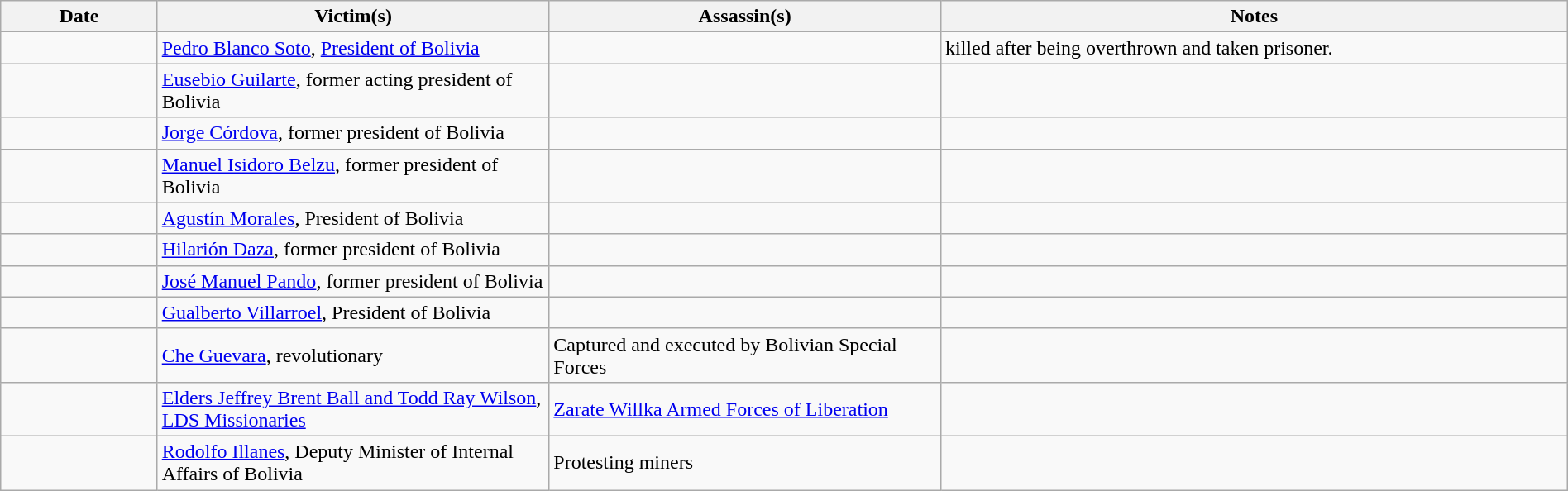<table class="wikitable sortable sticky-header" style="width:100%">
<tr>
<th style="width:10%">Date</th>
<th style="width:25%">Victim(s)</th>
<th style="width:25%">Assassin(s)</th>
<th style="width:40%">Notes</th>
</tr>
<tr>
<td></td>
<td><a href='#'>Pedro Blanco Soto</a>, <a href='#'>President of Bolivia</a></td>
<td></td>
<td>killed after being overthrown and taken prisoner.</td>
</tr>
<tr>
<td></td>
<td><a href='#'>Eusebio Guilarte</a>, former acting president of Bolivia</td>
<td></td>
<td></td>
</tr>
<tr>
<td></td>
<td><a href='#'>Jorge Córdova</a>, former president of Bolivia</td>
<td></td>
<td></td>
</tr>
<tr>
<td></td>
<td><a href='#'>Manuel Isidoro Belzu</a>, former president of Bolivia</td>
<td></td>
<td></td>
</tr>
<tr>
<td></td>
<td><a href='#'>Agustín Morales</a>, President of Bolivia</td>
<td></td>
<td></td>
</tr>
<tr>
<td></td>
<td><a href='#'>Hilarión Daza</a>, former president of Bolivia</td>
<td></td>
<td></td>
</tr>
<tr>
<td></td>
<td><a href='#'>José Manuel Pando</a>, former president of Bolivia</td>
<td></td>
<td></td>
</tr>
<tr>
<td></td>
<td><a href='#'>Gualberto Villarroel</a>, President of Bolivia</td>
<td></td>
<td></td>
</tr>
<tr>
<td></td>
<td><a href='#'>Che Guevara</a>, revolutionary</td>
<td>Captured and executed by Bolivian Special Forces</td>
<td></td>
</tr>
<tr>
<td></td>
<td><a href='#'>Elders Jeffrey Brent Ball and Todd Ray Wilson</a>, <a href='#'>LDS Missionaries</a></td>
<td><a href='#'>Zarate Willka Armed Forces of Liberation</a></td>
<td></td>
</tr>
<tr>
<td></td>
<td><a href='#'>Rodolfo Illanes</a>, Deputy Minister of Internal Affairs of Bolivia</td>
<td>Protesting miners</td>
<td></td>
</tr>
</table>
